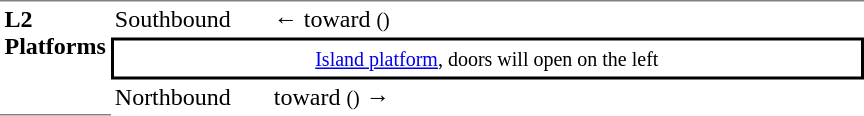<table table border=0 cellspacing=0 cellpadding=3>
<tr>
<td style="border-top:solid 1px gray;border-bottom:solid 1px gray;" width=50 rowspan=10 valign=top><strong>L2<br>Platforms</strong></td>
</tr>
<tr>
<td style="border-bottom:solid 0px gray;border-top:solid 1px gray;" width=100>Southbound</td>
<td style="border-bottom:solid 0px gray;border-top:solid 1px gray;" width=390>←  toward  <small>()</small></td>
</tr>
<tr>
<td style="border-top:solid 2px black;border-right:solid 2px black;border-left:solid 2px black;border-bottom:solid 2px black;text-align:center;" colspan=2><small><a href='#'>Island platform</a>, doors will open on the left</small></td>
</tr>
<tr>
<td>Northbound</td>
<td>  toward  <small>()</small> →</td>
</tr>
</table>
